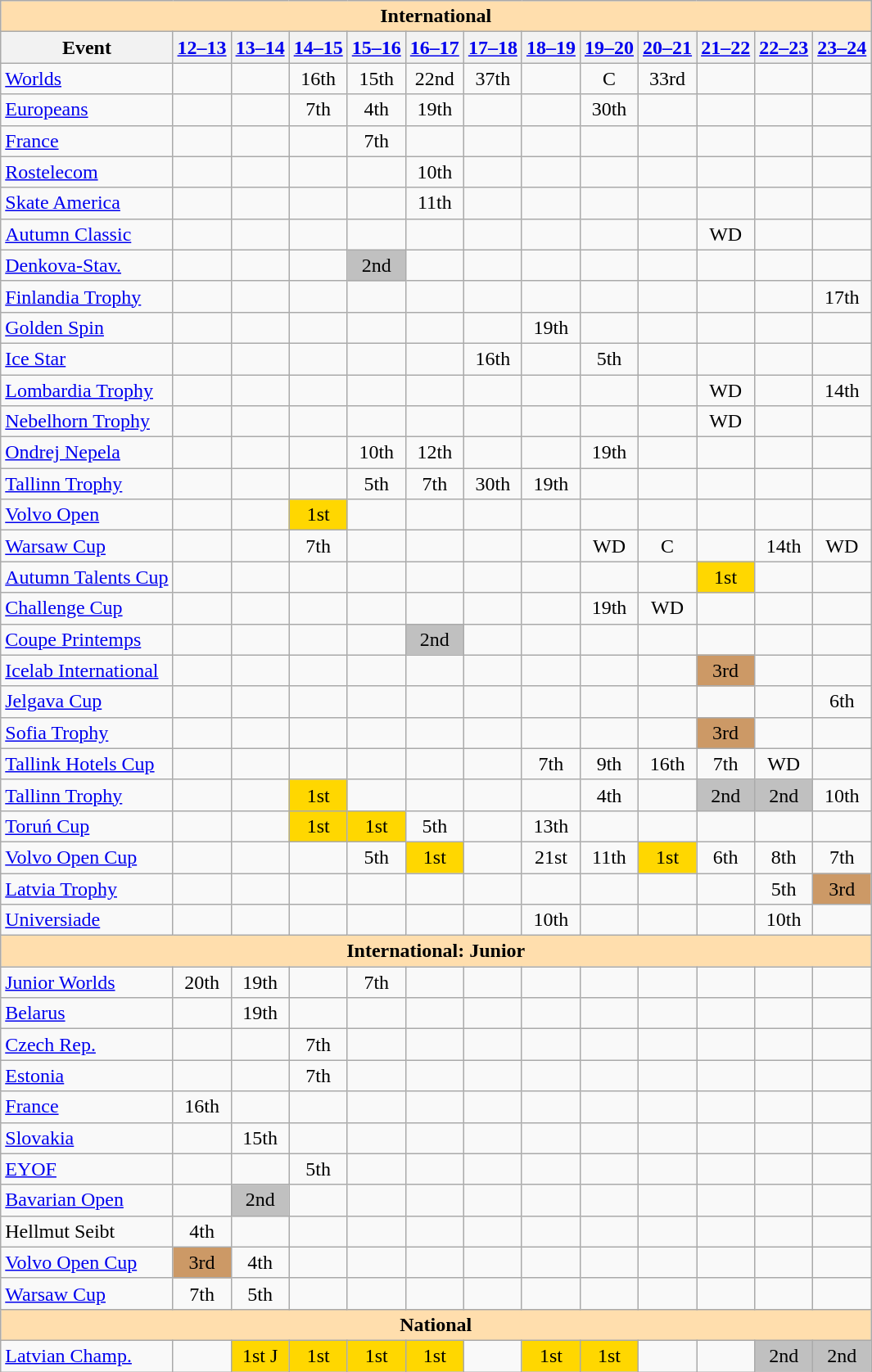<table class="wikitable" style="text-align:center">
<tr>
<th colspan="13" style="background-color: #ffdead; " align="center">International</th>
</tr>
<tr>
<th>Event</th>
<th><a href='#'>12–13</a></th>
<th><a href='#'>13–14</a></th>
<th><a href='#'>14–15</a></th>
<th><a href='#'>15–16</a></th>
<th><a href='#'>16–17</a></th>
<th><a href='#'>17–18</a></th>
<th><a href='#'>18–19</a></th>
<th><a href='#'>19–20</a></th>
<th><a href='#'>20–21</a></th>
<th><a href='#'>21–22</a></th>
<th><a href='#'>22–23</a></th>
<th><a href='#'>23–24</a></th>
</tr>
<tr>
<td align=left><a href='#'>Worlds</a></td>
<td></td>
<td></td>
<td>16th</td>
<td>15th</td>
<td>22nd</td>
<td>37th</td>
<td></td>
<td>C</td>
<td>33rd</td>
<td></td>
<td></td>
<td></td>
</tr>
<tr>
<td align=left><a href='#'>Europeans</a></td>
<td></td>
<td></td>
<td>7th</td>
<td>4th</td>
<td>19th</td>
<td></td>
<td></td>
<td>30th</td>
<td></td>
<td></td>
<td></td>
<td></td>
</tr>
<tr>
<td align=left> <a href='#'>France</a></td>
<td></td>
<td></td>
<td></td>
<td>7th</td>
<td></td>
<td></td>
<td></td>
<td></td>
<td></td>
<td></td>
<td></td>
<td></td>
</tr>
<tr>
<td align=left> <a href='#'>Rostelecom</a></td>
<td></td>
<td></td>
<td></td>
<td></td>
<td>10th</td>
<td></td>
<td></td>
<td></td>
<td></td>
<td></td>
<td></td>
<td></td>
</tr>
<tr>
<td align=left> <a href='#'>Skate America</a></td>
<td></td>
<td></td>
<td></td>
<td></td>
<td>11th</td>
<td></td>
<td></td>
<td></td>
<td></td>
<td></td>
<td></td>
<td></td>
</tr>
<tr>
<td align=left> <a href='#'>Autumn Classic</a></td>
<td></td>
<td></td>
<td></td>
<td></td>
<td></td>
<td></td>
<td></td>
<td></td>
<td></td>
<td>WD</td>
<td></td>
<td></td>
</tr>
<tr>
<td align=left> <a href='#'>Denkova-Stav.</a></td>
<td></td>
<td></td>
<td></td>
<td bgcolor=silver>2nd</td>
<td></td>
<td></td>
<td></td>
<td></td>
<td></td>
<td></td>
<td></td>
<td></td>
</tr>
<tr>
<td align=left> <a href='#'>Finlandia Trophy</a></td>
<td></td>
<td></td>
<td></td>
<td></td>
<td></td>
<td></td>
<td></td>
<td></td>
<td></td>
<td></td>
<td></td>
<td>17th</td>
</tr>
<tr>
<td align=left> <a href='#'>Golden Spin</a></td>
<td></td>
<td></td>
<td></td>
<td></td>
<td></td>
<td></td>
<td>19th</td>
<td></td>
<td></td>
<td></td>
<td></td>
<td></td>
</tr>
<tr>
<td align=left> <a href='#'>Ice Star</a></td>
<td></td>
<td></td>
<td></td>
<td></td>
<td></td>
<td>16th</td>
<td></td>
<td>5th</td>
<td></td>
<td></td>
<td></td>
<td></td>
</tr>
<tr>
<td align=left> <a href='#'>Lombardia Trophy</a></td>
<td></td>
<td></td>
<td></td>
<td></td>
<td></td>
<td></td>
<td></td>
<td></td>
<td></td>
<td>WD</td>
<td></td>
<td>14th</td>
</tr>
<tr>
<td align=left> <a href='#'>Nebelhorn Trophy</a></td>
<td></td>
<td></td>
<td></td>
<td></td>
<td></td>
<td></td>
<td></td>
<td></td>
<td></td>
<td>WD</td>
<td></td>
<td></td>
</tr>
<tr>
<td align=left> <a href='#'>Ondrej Nepela</a></td>
<td></td>
<td></td>
<td></td>
<td>10th</td>
<td>12th</td>
<td></td>
<td></td>
<td>19th</td>
<td></td>
<td></td>
<td></td>
<td></td>
</tr>
<tr>
<td align=left> <a href='#'>Tallinn Trophy</a></td>
<td></td>
<td></td>
<td></td>
<td>5th</td>
<td>7th</td>
<td>30th</td>
<td>19th</td>
<td></td>
<td></td>
<td></td>
<td></td>
<td></td>
</tr>
<tr>
<td align=left> <a href='#'>Volvo Open</a></td>
<td></td>
<td></td>
<td bgcolor="gold">1st</td>
<td></td>
<td></td>
<td></td>
<td></td>
<td></td>
<td></td>
<td></td>
<td></td>
<td></td>
</tr>
<tr>
<td align=left> <a href='#'>Warsaw Cup</a></td>
<td></td>
<td></td>
<td>7th</td>
<td></td>
<td></td>
<td></td>
<td></td>
<td>WD</td>
<td>C</td>
<td></td>
<td>14th</td>
<td>WD</td>
</tr>
<tr>
<td align="left"><a href='#'>Autumn Talents Cup</a></td>
<td></td>
<td></td>
<td></td>
<td></td>
<td></td>
<td></td>
<td></td>
<td></td>
<td></td>
<td bgcolor="gold">1st</td>
<td></td>
<td></td>
</tr>
<tr>
<td align="left"><a href='#'>Challenge Cup</a></td>
<td></td>
<td></td>
<td></td>
<td></td>
<td></td>
<td></td>
<td></td>
<td>19th</td>
<td>WD</td>
<td></td>
<td></td>
<td></td>
</tr>
<tr>
<td align="left"><a href='#'>Coupe Printemps</a></td>
<td></td>
<td></td>
<td></td>
<td></td>
<td bgcolor="silver">2nd</td>
<td></td>
<td></td>
<td></td>
<td></td>
<td></td>
<td></td>
<td></td>
</tr>
<tr>
<td align="left"><a href='#'>Icelab International</a></td>
<td></td>
<td></td>
<td></td>
<td></td>
<td></td>
<td></td>
<td></td>
<td></td>
<td></td>
<td bgcolor=cc9966>3rd</td>
<td></td>
<td></td>
</tr>
<tr>
<td align=left><a href='#'>Jelgava Cup</a></td>
<td></td>
<td></td>
<td></td>
<td></td>
<td></td>
<td></td>
<td></td>
<td></td>
<td></td>
<td></td>
<td></td>
<td>6th</td>
</tr>
<tr>
<td align="left"><a href='#'>Sofia Trophy</a></td>
<td></td>
<td></td>
<td></td>
<td></td>
<td></td>
<td></td>
<td></td>
<td></td>
<td></td>
<td bgcolor=cc9966>3rd</td>
<td></td>
<td></td>
</tr>
<tr>
<td align="left"><a href='#'>Tallink Hotels Cup</a></td>
<td></td>
<td></td>
<td></td>
<td></td>
<td></td>
<td></td>
<td>7th</td>
<td>9th</td>
<td>16th</td>
<td>7th</td>
<td>WD</td>
<td></td>
</tr>
<tr>
<td align="left"><a href='#'>Tallinn Trophy</a></td>
<td></td>
<td></td>
<td bgcolor="gold">1st</td>
<td></td>
<td></td>
<td></td>
<td></td>
<td>4th</td>
<td></td>
<td bgcolor="silver">2nd</td>
<td bgcolor="silver">2nd</td>
<td>10th</td>
</tr>
<tr>
<td align="left"><a href='#'>Toruń Cup</a></td>
<td></td>
<td></td>
<td bgcolor="gold">1st</td>
<td bgcolor="gold">1st</td>
<td>5th</td>
<td></td>
<td>13th</td>
<td></td>
<td></td>
<td></td>
<td></td>
<td></td>
</tr>
<tr>
<td align="left"><a href='#'>Volvo Open Cup</a></td>
<td></td>
<td></td>
<td></td>
<td>5th</td>
<td bgcolor="gold">1st</td>
<td></td>
<td>21st</td>
<td>11th</td>
<td bgcolor="gold">1st</td>
<td>6th</td>
<td>8th</td>
<td>7th</td>
</tr>
<tr>
<td align="left"><a href='#'>Latvia Trophy</a></td>
<td></td>
<td></td>
<td></td>
<td></td>
<td></td>
<td></td>
<td></td>
<td></td>
<td></td>
<td></td>
<td>5th</td>
<td bgcolor=cc9966>3rd</td>
</tr>
<tr>
<td align="left"><a href='#'>Universiade</a></td>
<td></td>
<td></td>
<td></td>
<td></td>
<td></td>
<td></td>
<td>10th</td>
<td></td>
<td></td>
<td></td>
<td>10th</td>
<td></td>
</tr>
<tr>
<th colspan="13" style="background-color: #ffdead; " align="center">International: Junior</th>
</tr>
<tr>
<td align="left"><a href='#'>Junior Worlds</a></td>
<td>20th</td>
<td>19th</td>
<td></td>
<td>7th</td>
<td></td>
<td></td>
<td></td>
<td></td>
<td></td>
<td></td>
<td></td>
<td></td>
</tr>
<tr>
<td align="left"> <a href='#'>Belarus</a></td>
<td></td>
<td>19th</td>
<td></td>
<td></td>
<td></td>
<td></td>
<td></td>
<td></td>
<td></td>
<td></td>
<td></td>
<td></td>
</tr>
<tr>
<td align="left"> <a href='#'>Czech Rep.</a></td>
<td></td>
<td></td>
<td>7th</td>
<td></td>
<td></td>
<td></td>
<td></td>
<td></td>
<td></td>
<td></td>
<td></td>
<td></td>
</tr>
<tr>
<td align="left"> <a href='#'>Estonia</a></td>
<td></td>
<td></td>
<td>7th</td>
<td></td>
<td></td>
<td></td>
<td></td>
<td></td>
<td></td>
<td></td>
<td></td>
<td></td>
</tr>
<tr>
<td align="left"> <a href='#'>France</a></td>
<td>16th</td>
<td></td>
<td></td>
<td></td>
<td></td>
<td></td>
<td></td>
<td></td>
<td></td>
<td></td>
<td></td>
<td></td>
</tr>
<tr>
<td align="left"> <a href='#'>Slovakia</a></td>
<td></td>
<td>15th</td>
<td></td>
<td></td>
<td></td>
<td></td>
<td></td>
<td></td>
<td></td>
<td></td>
<td></td>
<td></td>
</tr>
<tr>
<td align="left"><a href='#'>EYOF</a></td>
<td></td>
<td></td>
<td>5th</td>
<td></td>
<td></td>
<td></td>
<td></td>
<td></td>
<td></td>
<td></td>
<td></td>
<td></td>
</tr>
<tr>
<td align="left"><a href='#'>Bavarian Open</a></td>
<td></td>
<td bgcolor="silver">2nd</td>
<td></td>
<td></td>
<td></td>
<td></td>
<td></td>
<td></td>
<td></td>
<td></td>
<td></td>
<td></td>
</tr>
<tr>
<td align="left">Hellmut Seibt</td>
<td>4th</td>
<td></td>
<td></td>
<td></td>
<td></td>
<td></td>
<td></td>
<td></td>
<td></td>
<td></td>
<td></td>
<td></td>
</tr>
<tr>
<td align="left"><a href='#'>Volvo Open Cup</a></td>
<td bgcolor="cc9966">3rd</td>
<td>4th</td>
<td></td>
<td></td>
<td></td>
<td></td>
<td></td>
<td></td>
<td></td>
<td></td>
<td></td>
<td></td>
</tr>
<tr>
<td align="left"><a href='#'>Warsaw Cup</a></td>
<td>7th</td>
<td>5th</td>
<td></td>
<td></td>
<td></td>
<td></td>
<td></td>
<td></td>
<td></td>
<td></td>
<td></td>
<td></td>
</tr>
<tr>
<th colspan="13" style="background-color: #ffdead; " align="center">National</th>
</tr>
<tr>
<td align="left"><a href='#'>Latvian Champ.</a></td>
<td></td>
<td bgcolor="gold">1st J</td>
<td bgcolor="gold">1st</td>
<td bgcolor="gold">1st</td>
<td bgcolor="gold">1st</td>
<td></td>
<td bgcolor="gold">1st</td>
<td bgcolor="gold">1st</td>
<td></td>
<td></td>
<td bgcolor="silver">2nd</td>
<td bgcolor="silver">2nd</td>
</tr>
</table>
